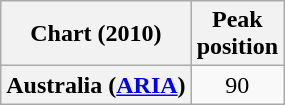<table class="wikitable plainrowheaders">
<tr>
<th>Chart (2010)</th>
<th>Peak<br>position</th>
</tr>
<tr>
<th scope="row">Australia (<a href='#'>ARIA</a>)</th>
<td align="center">90</td>
</tr>
</table>
